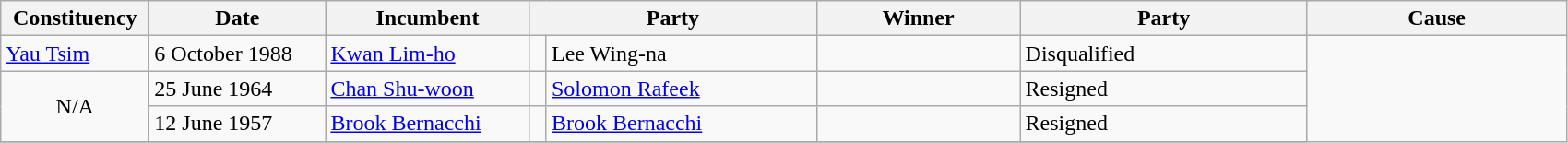<table class="wikitable">
<tr>
<th width=100px>Constituency</th>
<th width="120px">Date</th>
<th width=140px>Incumbent</th>
<th width=200px colspan=2>Party</th>
<th width=140px>Winner</th>
<th width=200px colspan=2>Party</th>
<th width=180px>Cause</th>
</tr>
<tr>
<td><a href='#'>Yau Tsim</a></td>
<td>6 October 1988</td>
<td><a href='#'>Kwan Lim-ho</a></td>
<td></td>
<td>Lee Wing-na</td>
<td></td>
<td>Disqualified</td>
</tr>
<tr>
<td rowspan=2 align=center>N/A</td>
<td>25 June 1964</td>
<td><a href='#'>Chan Shu-woon</a></td>
<td></td>
<td><a href='#'>Solomon Rafeek</a></td>
<td></td>
<td>Resigned</td>
</tr>
<tr>
<td>12 June 1957</td>
<td><a href='#'>Brook Bernacchi</a></td>
<td></td>
<td><a href='#'>Brook Bernacchi</a></td>
<td></td>
<td>Resigned</td>
</tr>
<tr>
</tr>
</table>
